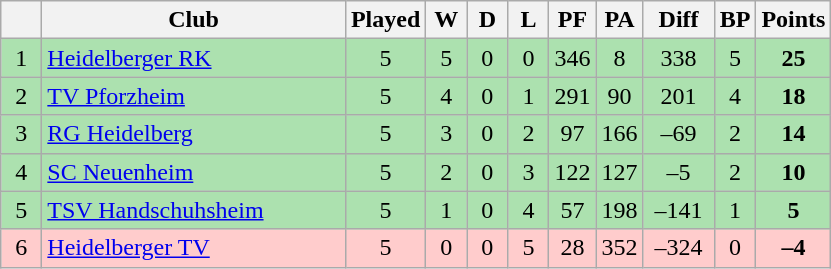<table class="wikitable" style="text-align: center;">
<tr>
<th bgcolor="#efefef" width="20"></th>
<th bgcolor="#efefef" width="195">Club</th>
<th bgcolor="#efefef" width="20">Played</th>
<th bgcolor="#efefef" width="20">W</th>
<th bgcolor="#efefef" width="20">D</th>
<th bgcolor="#efefef" width="20">L</th>
<th bgcolor="#efefef" width="20">PF</th>
<th bgcolor="#efefef" width="20">PA</th>
<th bgcolor="#efefef" width="40">Diff</th>
<th bgcolor="#efefef" width="20">BP</th>
<th bgcolor="#efefef" width="20">Points</th>
</tr>
<tr bgcolor=#ACE1AF align=center>
<td>1</td>
<td align=left><a href='#'>Heidelberger RK</a></td>
<td>5</td>
<td>5</td>
<td>0</td>
<td>0</td>
<td>346</td>
<td>8</td>
<td>338</td>
<td>5</td>
<td><strong>25</strong></td>
</tr>
<tr bgcolor=#ACE1AF align=center>
<td>2</td>
<td align=left><a href='#'>TV Pforzheim</a></td>
<td>5</td>
<td>4</td>
<td>0</td>
<td>1</td>
<td>291</td>
<td>90</td>
<td>201</td>
<td>4</td>
<td><strong>18</strong></td>
</tr>
<tr bgcolor=#ACE1AF align=center>
<td>3</td>
<td align=left><a href='#'>RG Heidelberg</a></td>
<td>5</td>
<td>3</td>
<td>0</td>
<td>2</td>
<td>97</td>
<td>166</td>
<td>–69</td>
<td>2</td>
<td><strong>14</strong></td>
</tr>
<tr bgcolor=#ACE1AF align=center>
<td>4</td>
<td align=left><a href='#'>SC Neuenheim</a></td>
<td>5</td>
<td>2</td>
<td>0</td>
<td>3</td>
<td>122</td>
<td>127</td>
<td>–5</td>
<td>2</td>
<td><strong>10</strong></td>
</tr>
<tr bgcolor=#ACE1AF align=center>
<td>5</td>
<td align=left><a href='#'>TSV Handschuhsheim</a></td>
<td>5</td>
<td>1</td>
<td>0</td>
<td>4</td>
<td>57</td>
<td>198</td>
<td>–141</td>
<td>1</td>
<td><strong>5</strong></td>
</tr>
<tr bgcolor=#ffcccc align=center>
<td>6</td>
<td align=left><a href='#'>Heidelberger TV</a></td>
<td>5</td>
<td>0</td>
<td>0</td>
<td>5</td>
<td>28</td>
<td>352</td>
<td>–324</td>
<td>0</td>
<td><strong>–4</strong></td>
</tr>
</table>
